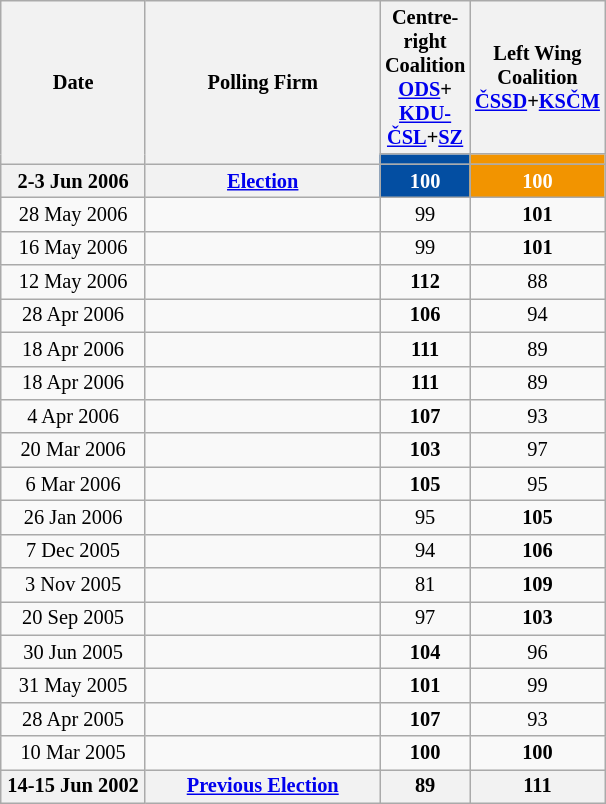<table class="wikitable" style="text-align:center; font-size:85%; line-height:16px;">
<tr style="height:42px;">
<th style="width:90px;" rowspan="2">Date</th>
<th style="width:150px;" rowspan="2">Polling Firm</th>
<th>Centre-right Coalition <a href='#'><span>ODS</span></a>+ <a href='#'><span>KDU-ČSL</span></a>+<a href='#'><span>SZ</span></a></th>
<th>Left Wing Coalition <a href='#'><span>ČSSD</span></a>+<a href='#'><span>KSČM</span></a></th>
</tr>
<tr>
<th style="color:inherit;background:#034EA2; width:40px;"></th>
<th style="color:inherit;background:#F29400; width:40px;"></th>
</tr>
<tr>
<th><strong>2-3 Jun 2006</strong></th>
<th><strong><a href='#'>Election</a></strong></th>
<th style="background:#034EA2; width:40px;color:white;"><strong>100</strong></th>
<th style="background:#F29400; width:40px;color:white;"><strong>100</strong></th>
</tr>
<tr>
<td>28 May 2006</td>
<td></td>
<td>99</td>
<td><strong>101</strong></td>
</tr>
<tr>
<td>16 May 2006</td>
<td></td>
<td>99</td>
<td><strong>101</strong></td>
</tr>
<tr>
<td>12 May 2006</td>
<td></td>
<td><strong>112</strong></td>
<td>88</td>
</tr>
<tr>
<td>28 Apr 2006</td>
<td></td>
<td><strong>106</strong></td>
<td>94</td>
</tr>
<tr>
<td>18 Apr 2006</td>
<td></td>
<td><strong>111</strong></td>
<td>89</td>
</tr>
<tr>
<td>18 Apr 2006</td>
<td></td>
<td><strong>111</strong></td>
<td>89</td>
</tr>
<tr>
<td>4 Apr 2006</td>
<td></td>
<td><strong>107</strong></td>
<td>93</td>
</tr>
<tr>
<td>20 Mar 2006</td>
<td></td>
<td><strong>103</strong></td>
<td>97</td>
</tr>
<tr>
<td>6 Mar 2006</td>
<td></td>
<td><strong>105</strong></td>
<td>95</td>
</tr>
<tr>
<td>26 Jan 2006</td>
<td></td>
<td>95</td>
<td><strong>105</strong></td>
</tr>
<tr>
<td>7 Dec 2005</td>
<td></td>
<td>94</td>
<td><strong>106</strong></td>
</tr>
<tr>
<td>3 Nov 2005</td>
<td></td>
<td>81</td>
<td><strong>109</strong></td>
</tr>
<tr>
<td>20 Sep 2005</td>
<td></td>
<td>97</td>
<td><strong>103</strong></td>
</tr>
<tr>
<td>30 Jun 2005</td>
<td></td>
<td><strong>104</strong></td>
<td>96</td>
</tr>
<tr>
<td>31 May 2005</td>
<td></td>
<td><strong>101</strong></td>
<td>99</td>
</tr>
<tr>
<td>28 Apr 2005</td>
<td></td>
<td><strong>107</strong></td>
<td>93</td>
</tr>
<tr>
<td>10 Mar 2005</td>
<td></td>
<td><strong>100</strong></td>
<td><strong>100</strong></td>
</tr>
<tr>
<th>14-15 Jun 2002</th>
<th><a href='#'>Previous Election</a></th>
<th>89</th>
<th><strong>111</strong></th>
</tr>
</table>
